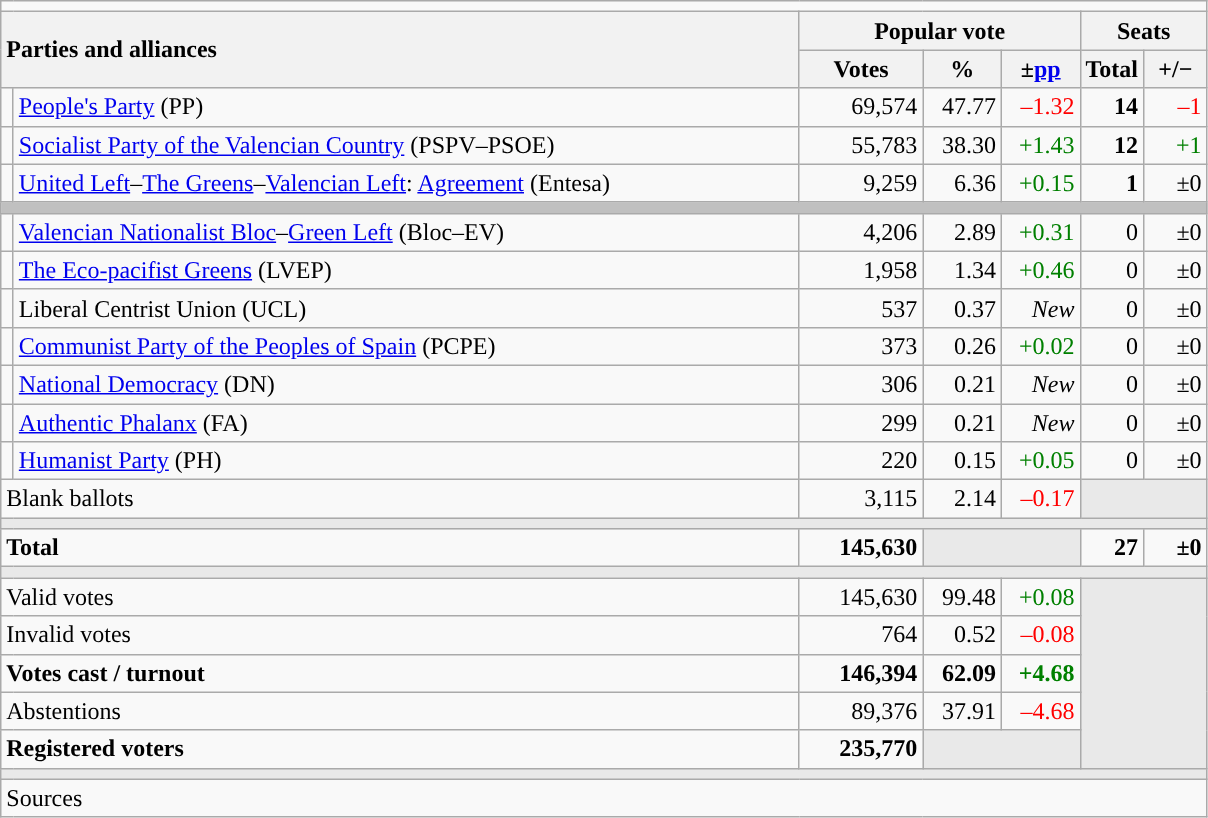<table class="wikitable" style="text-align:right;">
<tr>
<td colspan="7"></td>
</tr>
<tr>
<th style="text-align:left;" rowspan="2" colspan="2" width="525">Parties and alliances</th>
<th colspan="3">Popular vote</th>
<th colspan="2">Seats</th>
</tr>
<tr>
<th width="75">Votes</th>
<th width="45">%</th>
<th width="45">±<a href='#'>pp</a></th>
<th width="35">Total</th>
<th width="35">+/−</th>
</tr>
<tr>
<td width="1" style="color:inherit;background:"></td>
<td align="left"><a href='#'>People's Party</a> (PP)</td>
<td>69,574</td>
<td>47.77</td>
<td style="color:red;">–1.32</td>
<td><strong>14</strong></td>
<td style="color:red;">–1</td>
</tr>
<tr>
<td style="color:inherit;background:"></td>
<td align="left"><a href='#'>Socialist Party of the Valencian Country</a> (PSPV–PSOE)</td>
<td>55,783</td>
<td>38.30</td>
<td style="color:green;">+1.43</td>
<td><strong>12</strong></td>
<td style="color:green;">+1</td>
</tr>
<tr>
<td style="color:inherit;background:"></td>
<td align="left"><a href='#'>United Left</a>–<a href='#'>The Greens</a>–<a href='#'>Valencian Left</a>: <a href='#'>Agreement</a> (Entesa)</td>
<td>9,259</td>
<td>6.36</td>
<td style="color:green;">+0.15</td>
<td><strong>1</strong></td>
<td>±0</td>
</tr>
<tr>
<td colspan="7" bgcolor="#C0C0C0"></td>
</tr>
<tr>
<td style="color:inherit;background:"></td>
<td align="left"><a href='#'>Valencian Nationalist Bloc</a>–<a href='#'>Green Left</a> (Bloc–EV)</td>
<td>4,206</td>
<td>2.89</td>
<td style="color:green;">+0.31</td>
<td>0</td>
<td>±0</td>
</tr>
<tr>
<td style="color:inherit;background:"></td>
<td align="left"><a href='#'>The Eco-pacifist Greens</a> (LVEP)</td>
<td>1,958</td>
<td>1.34</td>
<td style="color:green;">+0.46</td>
<td>0</td>
<td>±0</td>
</tr>
<tr>
<td style="color:inherit;background:"></td>
<td align="left">Liberal Centrist Union (UCL)</td>
<td>537</td>
<td>0.37</td>
<td><em>New</em></td>
<td>0</td>
<td>±0</td>
</tr>
<tr>
<td style="color:inherit;background:"></td>
<td align="left"><a href='#'>Communist Party of the Peoples of Spain</a> (PCPE)</td>
<td>373</td>
<td>0.26</td>
<td style="color:green;">+0.02</td>
<td>0</td>
<td>±0</td>
</tr>
<tr>
<td style="color:inherit;background:"></td>
<td align="left"><a href='#'>National Democracy</a> (DN)</td>
<td>306</td>
<td>0.21</td>
<td><em>New</em></td>
<td>0</td>
<td>±0</td>
</tr>
<tr>
<td style="color:inherit;background:"></td>
<td align="left"><a href='#'>Authentic Phalanx</a> (FA)</td>
<td>299</td>
<td>0.21</td>
<td><em>New</em></td>
<td>0</td>
<td>±0</td>
</tr>
<tr>
<td style="color:inherit;background:"></td>
<td align="left"><a href='#'>Humanist Party</a> (PH)</td>
<td>220</td>
<td>0.15</td>
<td style="color:green;">+0.05</td>
<td>0</td>
<td>±0</td>
</tr>
<tr>
<td align="left" colspan="2">Blank ballots</td>
<td>3,115</td>
<td>2.14</td>
<td style="color:red;">–0.17</td>
<td bgcolor="#E9E9E9" colspan="2"></td>
</tr>
<tr>
<td colspan="7" bgcolor="#E9E9E9"></td>
</tr>
<tr style="font-weight:bold;">
<td align="left" colspan="2">Total</td>
<td>145,630</td>
<td bgcolor="#E9E9E9" colspan="2"></td>
<td>27</td>
<td>±0</td>
</tr>
<tr>
<td colspan="7" bgcolor="#E9E9E9"></td>
</tr>
<tr>
<td align="left" colspan="2">Valid votes</td>
<td>145,630</td>
<td>99.48</td>
<td style="color:green;">+0.08</td>
<td bgcolor="#E9E9E9" colspan="2" rowspan="5"></td>
</tr>
<tr>
<td align="left" colspan="2">Invalid votes</td>
<td>764</td>
<td>0.52</td>
<td style="color:red;">–0.08</td>
</tr>
<tr style="font-weight:bold;">
<td align="left" colspan="2">Votes cast / turnout</td>
<td>146,394</td>
<td>62.09</td>
<td style="color:green;">+4.68</td>
</tr>
<tr>
<td align="left" colspan="2">Abstentions</td>
<td>89,376</td>
<td>37.91</td>
<td style="color:red;">–4.68</td>
</tr>
<tr style="font-weight:bold;">
<td align="left" colspan="2">Registered voters</td>
<td>235,770</td>
<td bgcolor="#E9E9E9" colspan="2"></td>
</tr>
<tr>
<td colspan="7" bgcolor="#E9E9E9"></td>
</tr>
<tr>
<td align="left" colspan="7">Sources</td>
</tr>
</table>
